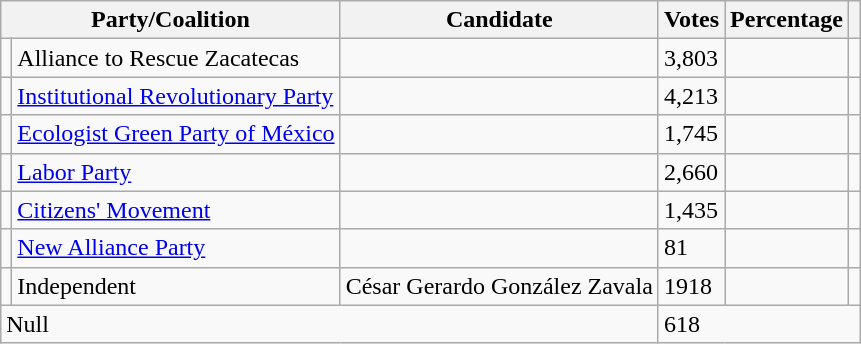<table class="wikitable">
<tr>
<th colspan="2"><strong>Party/Coalition</strong></th>
<th><strong>Candidate</strong></th>
<th><strong>Votes</strong></th>
<th><strong>Percentage</strong></th>
<th></th>
</tr>
<tr>
<td></td>
<td>Alliance to Rescue Zacatecas</td>
<td></td>
<td>3,803</td>
<td></td>
<td></td>
</tr>
<tr>
<td></td>
<td><a href='#'>Institutional Revolutionary Party</a></td>
<td></td>
<td>4,213</td>
<td></td>
<td></td>
</tr>
<tr>
<td></td>
<td><a href='#'>Ecologist Green Party of México</a></td>
<td></td>
<td>1,745</td>
<td></td>
<td></td>
</tr>
<tr>
<td></td>
<td><a href='#'>Labor Party</a></td>
<td></td>
<td>2,660</td>
<td></td>
<td></td>
</tr>
<tr>
<td></td>
<td><a href='#'>Citizens' Movement</a></td>
<td></td>
<td>1,435</td>
<td></td>
</tr>
<tr>
<td></td>
<td><a href='#'>New Alliance Party</a></td>
<td></td>
<td>81</td>
<td></td>
<td></td>
</tr>
<tr>
<td></td>
<td>Independent</td>
<td>César Gerardo González Zavala</td>
<td>1918</td>
<td></td>
<td></td>
</tr>
<tr>
<td colspan="3">Null</td>
<td colspan="3">618</td>
</tr>
</table>
